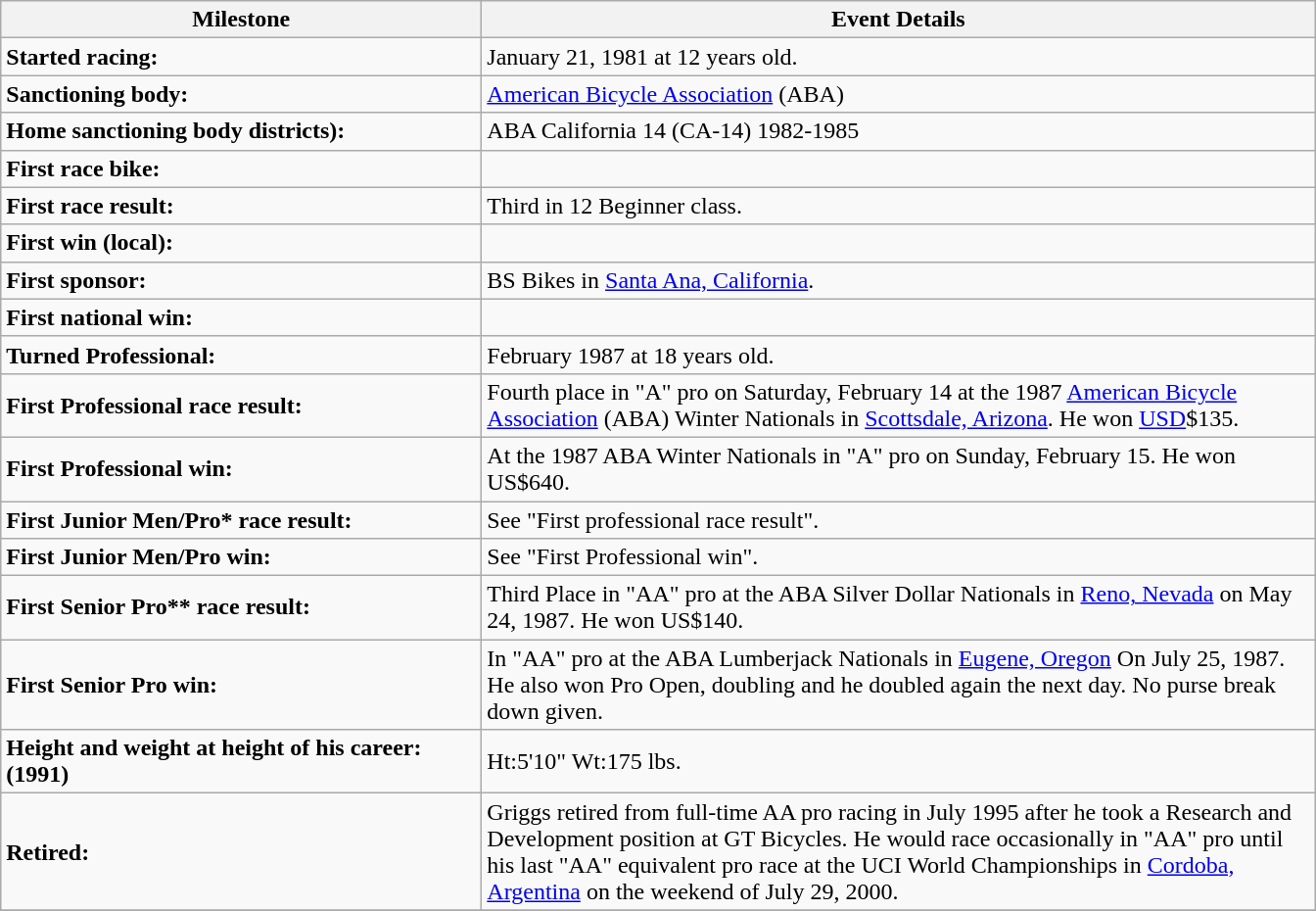<table class="sortable wikitable">
<tr>
<th style="width:20em">Milestone</th>
<th style="width:35em">Event Details</th>
</tr>
<tr>
<td><strong>Started racing:</strong></td>
<td>January 21, 1981 at 12 years old.</td>
</tr>
<tr>
<td><strong>Sanctioning body:</strong></td>
<td><a href='#'>American Bicycle Association</a> (ABA)</td>
</tr>
<tr>
<td><strong>Home sanctioning body districts):</strong></td>
<td>ABA California 14 (CA-14) 1982-1985</td>
</tr>
<tr>
<td><strong>First race bike:</strong></td>
<td></td>
</tr>
<tr>
<td><strong>First race result:</strong></td>
<td>Third in 12 Beginner class.</td>
</tr>
<tr>
<td><strong>First win (local):</strong></td>
<td></td>
</tr>
<tr>
<td><strong>First sponsor:</strong></td>
<td>BS Bikes in <a href='#'>Santa Ana, California</a>.</td>
</tr>
<tr>
<td><strong>First national win:</strong></td>
<td></td>
</tr>
<tr>
<td><strong>Turned Professional:</strong></td>
<td>February 1987 at 18 years old.</td>
</tr>
<tr>
<td><strong>First Professional race result:</strong></td>
<td>Fourth place in "A" pro on Saturday, February 14 at the 1987 <a href='#'>American Bicycle Association</a> (ABA) Winter Nationals in <a href='#'>Scottsdale, Arizona</a>. He won <a href='#'>USD</a>$135.</td>
</tr>
<tr>
<td><strong>First Professional win:</strong></td>
<td>At the 1987 ABA Winter Nationals in "A" pro on Sunday, February 15. He won US$640.</td>
</tr>
<tr>
<td><strong>First Junior Men/Pro* race result:</strong></td>
<td>See "First professional race result".</td>
</tr>
<tr>
<td><strong>First Junior Men/Pro win:</strong></td>
<td>See "First Professional win".</td>
</tr>
<tr>
<td><strong>First Senior Pro** race result:</strong></td>
<td>Third Place in "AA" pro at the ABA Silver Dollar Nationals in <a href='#'>Reno, Nevada</a> on May 24, 1987. He won US$140.</td>
</tr>
<tr>
<td><strong>First Senior Pro win:</strong></td>
<td>In "AA" pro at the ABA Lumberjack Nationals in <a href='#'>Eugene, Oregon</a> On July 25, 1987. He also won Pro Open, doubling and he doubled again the next day. No purse break down given.</td>
</tr>
<tr>
<td><strong>Height and weight at height of his career: (1991)</strong></td>
<td>Ht:5'10" Wt:175 lbs.</td>
</tr>
<tr>
<td><strong>Retired:</strong></td>
<td>Griggs retired from full-time AA pro racing in July 1995 after he took a Research and Development position at GT Bicycles. He would race occasionally in "AA" pro until his last "AA" equivalent pro race at the UCI World Championships in <a href='#'>Cordoba, Argentina</a> on the weekend of July 29, 2000.</td>
</tr>
<tr>
</tr>
</table>
